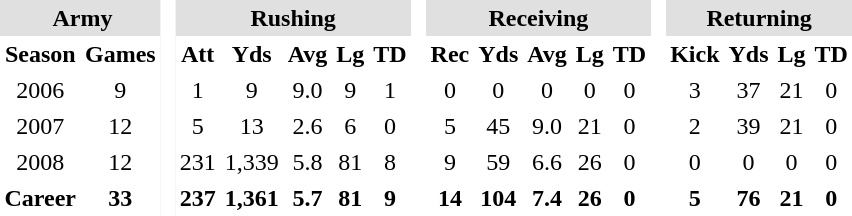<table BORDER="0" CELLPADDING="3" CELLSPACING="0" ID="Table3" border="2">
<tr ALIGN="center" bgcolor="#e0e0e0">
<th ALIGN="center" colspan="2"> Army</th>
<th ALIGN="center" rowspan="99" bgcolor="#ffffff"> </th>
<th ALIGN="center" colspan="5">Rushing</th>
<th ALIGN="center" rowspan="99" bgcolor="#ffffff"> </th>
<th ALIGN="center" colspan="5">Receiving</th>
<th ALIGN="center" rowspan="99" bgcolor="#ffffff"> </th>
<th ALIGN="center" colspan="4">Returning</th>
</tr>
<tr ALIGN="center">
<th ALIGN="center">Season</th>
<th ALIGN="center">Games</th>
<th ALIGN="center">Att</th>
<th ALIGN="center">Yds</th>
<th ALIGN="center">Avg</th>
<th ALIGN="center">Lg</th>
<th ALIGN="center">TD</th>
<th ALIGN="center">Rec</th>
<th ALIGN="center">Yds</th>
<th ALIGN="center">Avg</th>
<th ALIGN="center">Lg</th>
<th ALIGN="center">TD</th>
<th ALIGN="center">Kick</th>
<th ALIGN="center">Yds</th>
<th ALIGN="center">Lg</th>
<th ALIGN="center">TD</th>
</tr>
<tr ALIGN="center">
<td ALIGN="center">2006</td>
<td ALIGN="center">9</td>
<td ALIGN="center">1</td>
<td ALIGN="center">9</td>
<td ALIGN="center">9.0</td>
<td ALIGN="center">9</td>
<td ALIGN="center">1</td>
<td ALIGN="center">0</td>
<td ALIGN="center">0</td>
<td ALIGN="center">0</td>
<td ALIGN="center">0</td>
<td ALIGN="center">0</td>
<td ALIGN="center">3</td>
<td ALIGN="center">37</td>
<td ALIGN="center">21</td>
<td ALIGN="center">0</td>
</tr>
<tr ALIGN="center">
<td ALIGN="center">2007</td>
<td ALIGN="center">12</td>
<td ALIGN="center">5</td>
<td ALIGN="center">13</td>
<td ALIGN="center">2.6</td>
<td ALIGN="center">6</td>
<td ALIGN="center">0</td>
<td ALIGN="center">5</td>
<td ALIGN="center">45</td>
<td ALIGN="center">9.0</td>
<td ALIGN="center">21</td>
<td ALIGN="center">0</td>
<td ALIGN="center">2</td>
<td ALIGN="center">39</td>
<td ALIGN="center">21</td>
<td ALIGN="center">0</td>
</tr>
<tr ALIGN="center">
<td ALIGN="center">2008</td>
<td ALIGN="center">12</td>
<td ALIGN="center">231</td>
<td ALIGN="center">1,339</td>
<td ALIGN="center">5.8</td>
<td ALIGN="center">81</td>
<td ALIGN="center">8</td>
<td ALIGN="center">9</td>
<td ALIGN="center">59</td>
<td ALIGN="center">6.6</td>
<td ALIGN="center">26</td>
<td ALIGN="center">0</td>
<td ALIGN="center">0</td>
<td ALIGN="center">0</td>
<td ALIGN="center">0</td>
<td ALIGN="center">0</td>
</tr>
<tr ALIGN="center">
<th ALIGN="center">Career</th>
<th ALIGN="center">33</th>
<th ALIGN="center">237</th>
<th ALIGN="center">1,361</th>
<th ALIGN="center">5.7</th>
<th ALIGN="center">81</th>
<th ALIGN="center">9</th>
<th ALIGN="center">14</th>
<th ALIGN="center">104</th>
<th ALIGN="center">7.4</th>
<th ALIGN="center">26</th>
<th ALIGN="center">0</th>
<th ALIGN="center">5</th>
<th ALIGN="center">76</th>
<th ALIGN="center">21</th>
<th ALIGN="center">0</th>
</tr>
</table>
